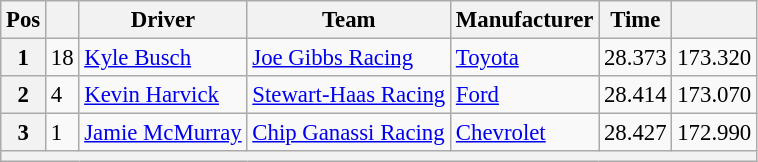<table class="wikitable" style="font-size:95%">
<tr>
<th>Pos</th>
<th></th>
<th>Driver</th>
<th>Team</th>
<th>Manufacturer</th>
<th>Time</th>
<th></th>
</tr>
<tr>
<th>1</th>
<td>18</td>
<td><a href='#'>Kyle Busch</a></td>
<td><a href='#'>Joe Gibbs Racing</a></td>
<td><a href='#'>Toyota</a></td>
<td>28.373</td>
<td>173.320</td>
</tr>
<tr>
<th>2</th>
<td>4</td>
<td><a href='#'>Kevin Harvick</a></td>
<td><a href='#'>Stewart-Haas Racing</a></td>
<td><a href='#'>Ford</a></td>
<td>28.414</td>
<td>173.070</td>
</tr>
<tr>
<th>3</th>
<td>1</td>
<td><a href='#'>Jamie McMurray</a></td>
<td><a href='#'>Chip Ganassi Racing</a></td>
<td><a href='#'>Chevrolet</a></td>
<td>28.427</td>
<td>172.990</td>
</tr>
<tr>
<th colspan="7"></th>
</tr>
</table>
